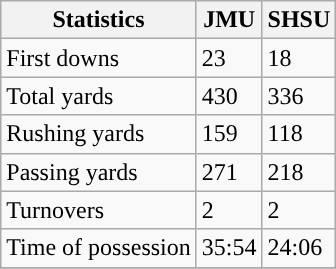<table class="wikitable" style="float: left;">
<tr>
<th>Statistics</th>
<th>JMU</th>
<th>SHSU</th>
</tr>
<tr>
<td>First downs</td>
<td>23</td>
<td>18</td>
</tr>
<tr>
<td>Total yards</td>
<td>430</td>
<td>336</td>
</tr>
<tr>
<td>Rushing yards</td>
<td>159</td>
<td>118</td>
</tr>
<tr>
<td>Passing yards</td>
<td>271</td>
<td>218</td>
</tr>
<tr>
<td>Turnovers</td>
<td>2</td>
<td>2</td>
</tr>
<tr>
<td>Time of possession</td>
<td>35:54</td>
<td>24:06</td>
</tr>
<tr>
</tr>
</table>
